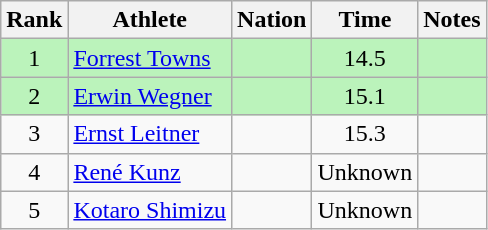<table class="wikitable sortable" style="text-align:center">
<tr>
<th>Rank</th>
<th>Athlete</th>
<th>Nation</th>
<th>Time</th>
<th>Notes</th>
</tr>
<tr bgcolor=bbf3bb>
<td>1</td>
<td align=left><a href='#'>Forrest Towns</a></td>
<td align=left></td>
<td>14.5</td>
<td></td>
</tr>
<tr bgcolor=bbf3bb>
<td>2</td>
<td align=left><a href='#'>Erwin Wegner</a></td>
<td align=left></td>
<td>15.1</td>
<td></td>
</tr>
<tr>
<td>3</td>
<td align=left><a href='#'>Ernst Leitner</a></td>
<td align=left></td>
<td>15.3</td>
<td></td>
</tr>
<tr>
<td>4</td>
<td align=left><a href='#'>René Kunz</a></td>
<td align=left></td>
<td>Unknown</td>
<td></td>
</tr>
<tr>
<td>5</td>
<td align=left><a href='#'>Kotaro Shimizu</a></td>
<td align=left></td>
<td>Unknown</td>
<td></td>
</tr>
</table>
